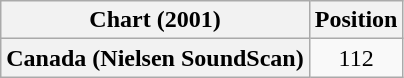<table class="wikitable plainrowheaders" style="text-align:center">
<tr>
<th scope="col">Chart (2001)</th>
<th scope="col">Position</th>
</tr>
<tr>
<th scope="row">Canada (Nielsen SoundScan)</th>
<td>112</td>
</tr>
</table>
